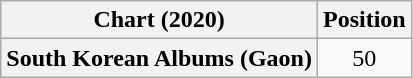<table class="wikitable plainrowheaders" style="text-align:center">
<tr>
<th scope="col">Chart (2020)</th>
<th scope="col">Position</th>
</tr>
<tr>
<th scope="row">South Korean Albums (Gaon)</th>
<td>50</td>
</tr>
</table>
